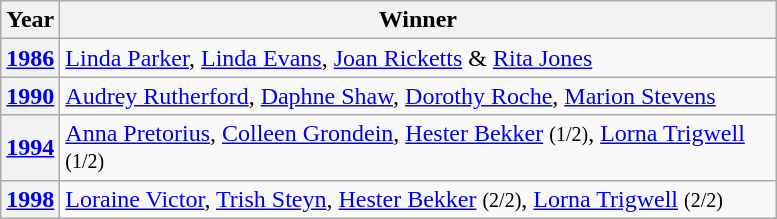<table class="wikitable">
<tr>
<th>Year</th>
<th Width=470>Winner</th>
</tr>
<tr>
<th><a href='#'>1986</a></th>
<td> <a href='#'>Linda Parker</a>, <a href='#'>Linda Evans</a>, <a href='#'>Joan Ricketts</a> & <a href='#'>Rita Jones</a></td>
</tr>
<tr>
<th><a href='#'>1990</a></th>
<td> <a href='#'>Audrey Rutherford</a>, <a href='#'>Daphne Shaw</a>, <a href='#'>Dorothy Roche</a>, <a href='#'>Marion Stevens</a></td>
</tr>
<tr>
<th><a href='#'>1994</a></th>
<td> <a href='#'>Anna Pretorius</a>, <a href='#'>Colleen Grondein</a>, <a href='#'>Hester Bekker</a> <small>(1/2)</small>, <a href='#'>Lorna Trigwell</a> <small>(1/2)</small></td>
</tr>
<tr>
<th><a href='#'>1998</a></th>
<td> <a href='#'>Loraine Victor</a>, <a href='#'>Trish Steyn</a>, <a href='#'>Hester Bekker</a> <small>(2/2)</small>, <a href='#'>Lorna Trigwell</a> <small>(2/2)</small></td>
</tr>
</table>
